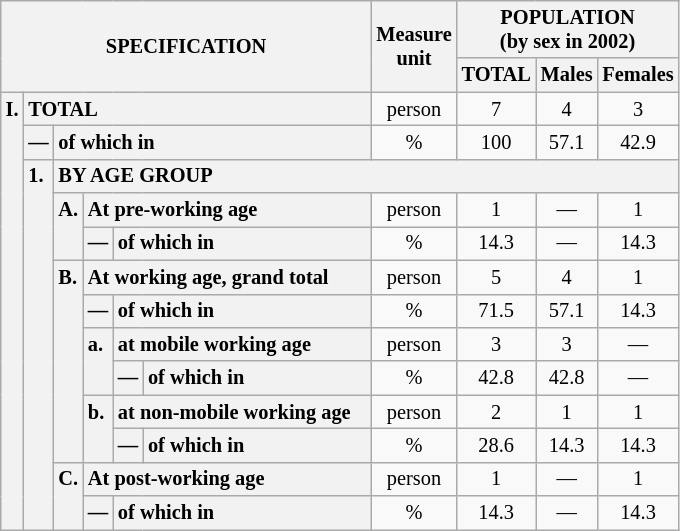<table class="wikitable" style="font-size:85%; text-align:center">
<tr>
<th rowspan="2" colspan="6">SPECIFICATION</th>
<th rowspan="2">Measure<br> unit</th>
<th colspan="3" rowspan="1">POPULATION<br> (by sex in 2002)</th>
</tr>
<tr>
<th>TOTAL</th>
<th>Males</th>
<th>Females</th>
</tr>
<tr>
<th style="text-align:left" valign="top" rowspan="13">I.</th>
<th style="text-align:left" colspan="5">TOTAL</th>
<td>person</td>
<td>7</td>
<td>4</td>
<td>3</td>
</tr>
<tr>
<th style="text-align:left" valign="top">—</th>
<th style="text-align:left" colspan="4">of which in</th>
<td>%</td>
<td>100</td>
<td>57.1</td>
<td>42.9</td>
</tr>
<tr>
<th style="text-align:left" valign="top" rowspan="11">1.</th>
<th style="text-align:left" colspan="19">BY AGE GROUP</th>
</tr>
<tr>
<th style="text-align:left" valign="top" rowspan="2">A.</th>
<th style="text-align:left" colspan="3">At pre-working age</th>
<td>person</td>
<td>1</td>
<td>—</td>
<td>1</td>
</tr>
<tr>
<th style="text-align:left" valign="top">—</th>
<th style="text-align:left" valign="top" colspan="2">of which in</th>
<td>%</td>
<td>14.3</td>
<td>—</td>
<td>14.3</td>
</tr>
<tr>
<th style="text-align:left" valign="top" rowspan="6">B.</th>
<th style="text-align:left" colspan="3">At working age, grand total</th>
<td>person</td>
<td>5</td>
<td>4</td>
<td>1</td>
</tr>
<tr>
<th style="text-align:left" valign="top">—</th>
<th style="text-align:left" valign="top" colspan="2">of which in</th>
<td>%</td>
<td>71.5</td>
<td>57.1</td>
<td>14.3</td>
</tr>
<tr>
<th style="text-align:left" valign="top" rowspan="2">a.</th>
<th style="text-align:left" colspan="2">at mobile working age</th>
<td>person</td>
<td>3</td>
<td>3</td>
<td>—</td>
</tr>
<tr>
<th style="text-align:left" valign="top">—</th>
<th style="text-align:left" valign="top" colspan="1">of which in                        </th>
<td>%</td>
<td>42.8</td>
<td>42.8</td>
<td>—</td>
</tr>
<tr>
<th style="text-align:left" valign="top" rowspan="2">b.</th>
<th style="text-align:left" colspan="2">at non-mobile working age</th>
<td>person</td>
<td>2</td>
<td>1</td>
<td>1</td>
</tr>
<tr>
<th style="text-align:left" valign="top">—</th>
<th style="text-align:left" valign="top" colspan="1">of which in                        </th>
<td>%</td>
<td>28.6</td>
<td>14.3</td>
<td>14.3</td>
</tr>
<tr>
<th style="text-align:left" valign="top" rowspan="2">C.</th>
<th style="text-align:left" colspan="3">At post-working age</th>
<td>person</td>
<td>1</td>
<td>—</td>
<td>1</td>
</tr>
<tr>
<th style="text-align:left" valign="top">—</th>
<th style="text-align:left" valign="top" colspan="2">of which in</th>
<td>%</td>
<td>14.3</td>
<td>—</td>
<td>14.3</td>
</tr>
</table>
